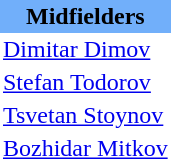<table class="toccolours" border="0" cellpadding="2" cellspacing="0" align="left" style="margin:0.5em;">
<tr>
<th colspan="4" align="center" bgcolor="#71AFFA"><span>Midfielders</span></th>
</tr>
<tr>
<td> <a href='#'>Dimitar Dimov</a></td>
</tr>
<tr>
<td> <a href='#'>Stefan Todorov</a></td>
</tr>
<tr>
<td> <a href='#'>Tsvetan Stoynov</a></td>
</tr>
<tr>
<td> <a href='#'>Bozhidar Mitkov</a></td>
</tr>
<tr>
</tr>
</table>
